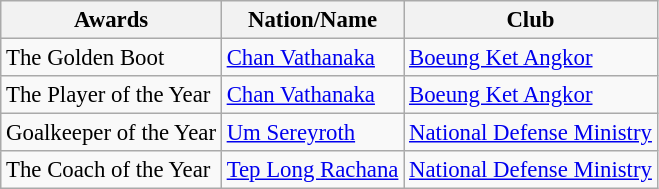<table class="wikitable" style="font-size: 95%;">
<tr>
<th>Awards</th>
<th>Nation/Name</th>
<th>Club</th>
</tr>
<tr>
<td>The Golden Boot</td>
<td> <a href='#'>Chan Vathanaka</a></td>
<td><a href='#'>Boeung Ket Angkor</a></td>
</tr>
<tr>
<td>The Player of the Year</td>
<td> <a href='#'>Chan Vathanaka</a></td>
<td><a href='#'>Boeung Ket Angkor</a></td>
</tr>
<tr>
<td>Goalkeeper of the Year</td>
<td> <a href='#'>Um Sereyroth</a></td>
<td><a href='#'>National Defense Ministry</a></td>
</tr>
<tr>
<td>The Coach of the Year</td>
<td> <a href='#'>Tep Long Rachana</a></td>
<td><a href='#'>National Defense Ministry</a></td>
</tr>
</table>
